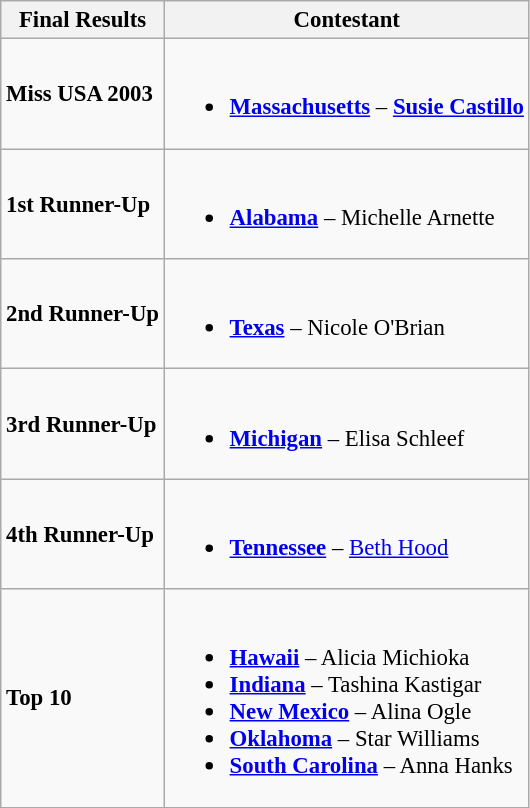<table class="wikitable " style="font-size: 95%;">
<tr>
<th>Final Results</th>
<th>Contestant</th>
</tr>
<tr>
<td><strong>Miss USA 2003</strong></td>
<td><br><ul><li><strong><a href='#'>Massachusetts</a></strong> – <strong><a href='#'>Susie Castillo</a></strong></li></ul></td>
</tr>
<tr>
<td><strong>1st Runner-Up</strong></td>
<td><br><ul><li><strong><a href='#'>Alabama</a></strong> – Michelle Arnette</li></ul></td>
</tr>
<tr>
<td><strong>2nd Runner-Up</strong></td>
<td><br><ul><li><strong><a href='#'>Texas</a></strong> – Nicole O'Brian</li></ul></td>
</tr>
<tr>
<td><strong>3rd Runner-Up</strong></td>
<td><br><ul><li><strong><a href='#'>Michigan</a></strong> – Elisa Schleef</li></ul></td>
</tr>
<tr>
<td><strong>4th Runner-Up</strong></td>
<td><br><ul><li><strong><a href='#'>Tennessee</a></strong> – <a href='#'>Beth Hood</a></li></ul></td>
</tr>
<tr>
<td><strong>Top 10</strong></td>
<td><br><ul><li><strong><a href='#'>Hawaii</a></strong> – Alicia Michioka</li><li><strong><a href='#'>Indiana</a></strong> – Tashina Kastigar</li><li><strong><a href='#'>New Mexico</a></strong> – Alina Ogle</li><li><strong><a href='#'>Oklahoma</a></strong> – Star Williams</li><li><strong><a href='#'>South Carolina</a></strong> – Anna Hanks</li></ul></td>
</tr>
</table>
